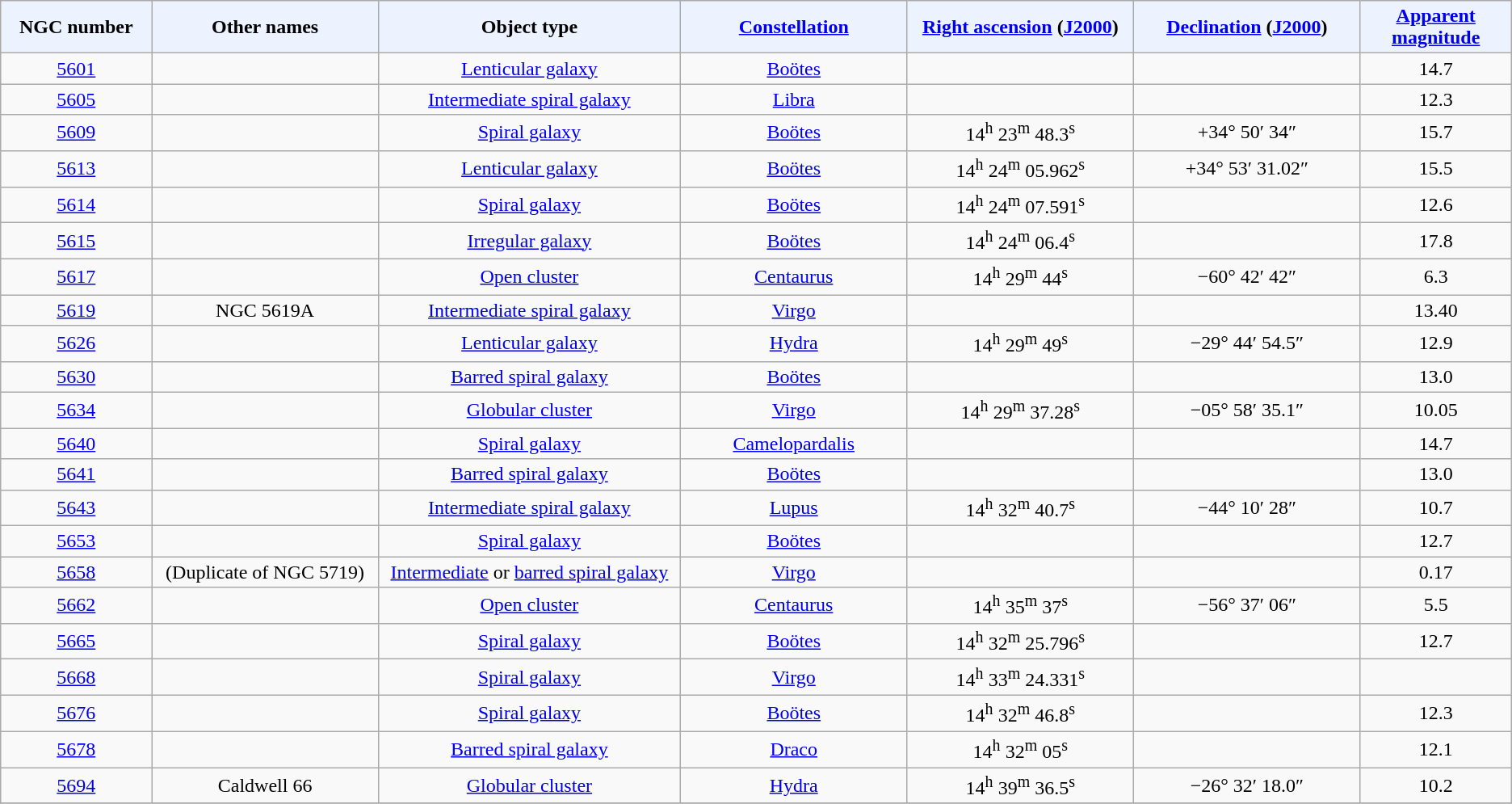<table class="wikitable sortable sticky-header sort-under" style="text-align: center;">
<tr>
<th style="background-color:#edf3fe; width: 10%;">NGC number</th>
<th style="background-color:#edf3fe; width: 15%;">Other names</th>
<th style="background-color:#edf3fe; width: 20%;">Object type</th>
<th style="background-color:#edf3fe; width: 15%;"><a href='#'>Constellation</a></th>
<th style="background-color:#edf3fe; width: 15%;"><a href='#'>Right ascension</a> (<a href='#'>J2000</a>)</th>
<th style="background-color:#edf3fe; width: 15%;"><a href='#'>Declination</a> (<a href='#'>J2000</a>)</th>
<th style="background-color:#edf3fe; width: 10%;"><a href='#'>Apparent magnitude</a></th>
</tr>
<tr>
<td><a href='#'>5601</a></td>
<td></td>
<td><a href='#'>Lenticular galaxy</a></td>
<td><a href='#'>Boötes</a></td>
<td></td>
<td></td>
<td>14.7</td>
</tr>
<tr>
<td><a href='#'>5605</a></td>
<td></td>
<td><a href='#'>Intermediate spiral galaxy</a></td>
<td><a href='#'>Libra</a></td>
<td></td>
<td></td>
<td>12.3</td>
</tr>
<tr>
<td><a href='#'>5609</a></td>
<td></td>
<td><a href='#'>Spiral galaxy</a></td>
<td><a href='#'>Boötes</a></td>
<td>14<sup>h</sup> 23<sup>m</sup> 48.3<sup>s</sup></td>
<td>+34° 50′ 34″</td>
<td>15.7</td>
</tr>
<tr>
<td><a href='#'>5613</a></td>
<td></td>
<td><a href='#'>Lenticular galaxy</a></td>
<td><a href='#'>Boötes</a></td>
<td>14<sup>h</sup> 24<sup>m</sup> 05.962<sup>s</sup></td>
<td>+34° 53′ 31.02″</td>
<td>15.5</td>
</tr>
<tr>
<td><a href='#'>5614</a></td>
<td></td>
<td><a href='#'>Spiral galaxy</a></td>
<td><a href='#'>Boötes</a></td>
<td>14<sup>h</sup> 24<sup>m</sup> 07.591<sup>s</sup></td>
<td></td>
<td>12.6</td>
</tr>
<tr>
<td><a href='#'>5615</a></td>
<td></td>
<td><a href='#'>Irregular galaxy</a></td>
<td><a href='#'>Boötes</a></td>
<td>14<sup>h</sup> 24<sup>m</sup> 06.4<sup>s</sup></td>
<td></td>
<td>17.8</td>
</tr>
<tr>
<td><a href='#'>5617</a></td>
<td></td>
<td><a href='#'>Open cluster</a></td>
<td><a href='#'>Centaurus</a></td>
<td>14<sup>h</sup> 29<sup>m</sup> 44<sup>s</sup></td>
<td>−60° 42′ 42″</td>
<td>6.3</td>
</tr>
<tr>
<td><a href='#'>5619</a></td>
<td>NGC 5619A</td>
<td><a href='#'>Intermediate spiral galaxy</a></td>
<td><a href='#'>Virgo</a></td>
<td></td>
<td></td>
<td>13.40</td>
</tr>
<tr>
<td><a href='#'>5626</a></td>
<td></td>
<td><a href='#'>Lenticular galaxy</a></td>
<td><a href='#'>Hydra</a></td>
<td>14<sup>h</sup> 29<sup>m</sup> 49<sup>s</sup></td>
<td>−29° 44′ 54.5″</td>
<td>12.9</td>
</tr>
<tr>
<td><a href='#'>5630</a></td>
<td></td>
<td><a href='#'>Barred spiral galaxy</a></td>
<td><a href='#'>Boötes</a></td>
<td></td>
<td></td>
<td>13.0</td>
</tr>
<tr>
<td><a href='#'>5634</a></td>
<td></td>
<td><a href='#'>Globular cluster</a></td>
<td><a href='#'>Virgo</a></td>
<td>14<sup>h</sup> 29<sup>m</sup> 37.28<sup>s</sup></td>
<td>−05° 58′ 35.1″</td>
<td>10.05</td>
</tr>
<tr>
<td><a href='#'>5640</a></td>
<td></td>
<td><a href='#'>Spiral galaxy</a></td>
<td><a href='#'>Camelopardalis</a></td>
<td></td>
<td></td>
<td>14.7</td>
</tr>
<tr>
<td><a href='#'>5641</a></td>
<td></td>
<td><a href='#'>Barred spiral galaxy</a></td>
<td><a href='#'>Boötes</a></td>
<td></td>
<td></td>
<td>13.0</td>
</tr>
<tr>
<td><a href='#'>5643</a></td>
<td></td>
<td><a href='#'>Intermediate spiral galaxy</a></td>
<td><a href='#'>Lupus</a></td>
<td>14<sup>h</sup> 32<sup>m</sup> 40.7<sup>s</sup></td>
<td>−44° 10′ 28″</td>
<td>10.7</td>
</tr>
<tr>
<td><a href='#'>5653</a></td>
<td></td>
<td><a href='#'>Spiral galaxy</a></td>
<td><a href='#'>Boötes</a></td>
<td></td>
<td></td>
<td>12.7</td>
</tr>
<tr>
<td><a href='#'>5658</a></td>
<td>(Duplicate of NGC 5719)</td>
<td><a href='#'>Intermediate</a> or <a href='#'>barred spiral galaxy</a></td>
<td><a href='#'>Virgo</a></td>
<td></td>
<td></td>
<td>0.17</td>
</tr>
<tr>
<td><a href='#'>5662</a></td>
<td></td>
<td><a href='#'>Open cluster</a></td>
<td><a href='#'>Centaurus</a></td>
<td>14<sup>h</sup> 35<sup>m</sup> 37<sup>s</sup></td>
<td>−56° 37′ 06″</td>
<td>5.5</td>
</tr>
<tr>
<td><a href='#'>5665</a></td>
<td></td>
<td><a href='#'>Spiral galaxy</a></td>
<td><a href='#'>Boötes</a></td>
<td>14<sup>h</sup> 32<sup>m</sup> 25.796<sup>s</sup></td>
<td></td>
<td>12.7</td>
</tr>
<tr>
<td><a href='#'>5668</a></td>
<td></td>
<td><a href='#'>Spiral galaxy</a></td>
<td><a href='#'>Virgo</a></td>
<td>14<sup>h</sup> 33<sup>m</sup> 24.331<sup>s</sup></td>
<td></td>
<td></td>
</tr>
<tr>
<td><a href='#'>5676</a></td>
<td></td>
<td><a href='#'>Spiral galaxy</a></td>
<td><a href='#'>Boötes</a></td>
<td>14<sup>h</sup> 32<sup>m</sup> 46.8<sup>s</sup></td>
<td></td>
<td>12.3</td>
</tr>
<tr>
<td><a href='#'>5678</a></td>
<td></td>
<td><a href='#'>Barred spiral galaxy</a></td>
<td><a href='#'>Draco</a></td>
<td>14<sup>h</sup> 32<sup>m</sup> 05<sup>s</sup></td>
<td></td>
<td>12.1</td>
</tr>
<tr>
<td><a href='#'>5694</a></td>
<td>Caldwell 66</td>
<td><a href='#'>Globular cluster</a></td>
<td><a href='#'>Hydra</a></td>
<td>14<sup>h</sup> 39<sup>m</sup> 36.5<sup>s</sup></td>
<td>−26° 32′ 18.0″</td>
<td>10.2</td>
</tr>
<tr>
</tr>
</table>
